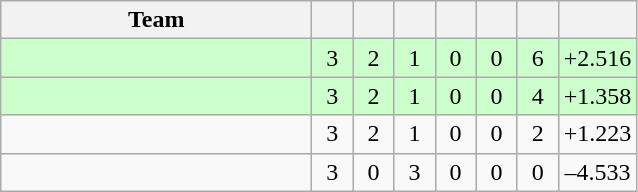<table class="wikitable" style="text-align:center">
<tr>
<th width=200>Team</th>
<th width=20></th>
<th width=20></th>
<th width=20></th>
<th width=20></th>
<th width=20></th>
<th width=20></th>
<th width=45></th>
</tr>
<tr bgcolor=ccffcc>
<td align="left"></td>
<td>3</td>
<td>2</td>
<td>1</td>
<td>0</td>
<td>0</td>
<td>6</td>
<td>+2.516</td>
</tr>
<tr bgcolor=ccffcc>
<td align="left"></td>
<td>3</td>
<td>2</td>
<td>1</td>
<td>0</td>
<td>0</td>
<td>4</td>
<td>+1.358</td>
</tr>
<tr>
<td align="left"></td>
<td>3</td>
<td>2</td>
<td>1</td>
<td>0</td>
<td>0</td>
<td>2</td>
<td>+1.223</td>
</tr>
<tr>
<td align="left"></td>
<td>3</td>
<td>0</td>
<td>3</td>
<td>0</td>
<td>0</td>
<td>0</td>
<td>–4.533</td>
</tr>
</table>
